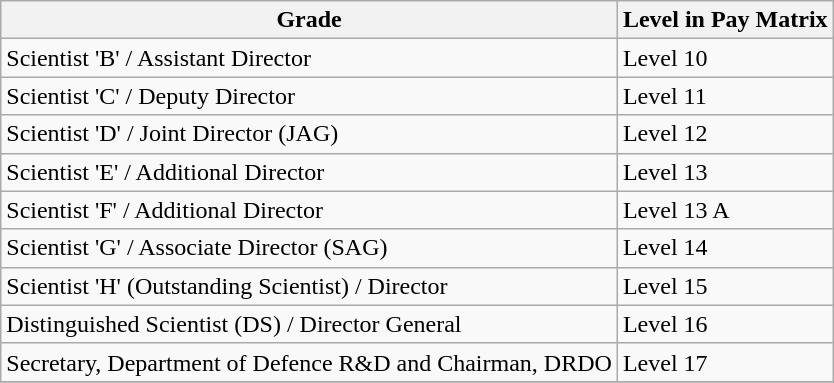<table class="wikitable">
<tr>
<th>Grade</th>
<th>Level in Pay Matrix</th>
</tr>
<tr>
<td>Scientist 'B' / Assistant Director</td>
<td>Level 10</td>
</tr>
<tr>
<td>Scientist 'C' / Deputy Director</td>
<td>Level 11</td>
</tr>
<tr>
<td>Scientist 'D' / Joint Director (JAG)</td>
<td>Level 12</td>
</tr>
<tr>
<td>Scientist 'E' / Additional Director</td>
<td>Level 13</td>
</tr>
<tr>
<td>Scientist 'F' / Additional Director</td>
<td>Level 13 A</td>
</tr>
<tr>
<td>Scientist 'G' / Associate Director	(SAG)</td>
<td>Level 14</td>
</tr>
<tr>
<td>Scientist 'H' (Outstanding Scientist) / Director</td>
<td>Level 15</td>
</tr>
<tr>
<td>Distinguished Scientist (DS) / Director General</td>
<td>Level 16</td>
</tr>
<tr>
<td>Secretary, Department of Defence R&D and Chairman, DRDO</td>
<td>Level 17</td>
</tr>
<tr>
</tr>
</table>
